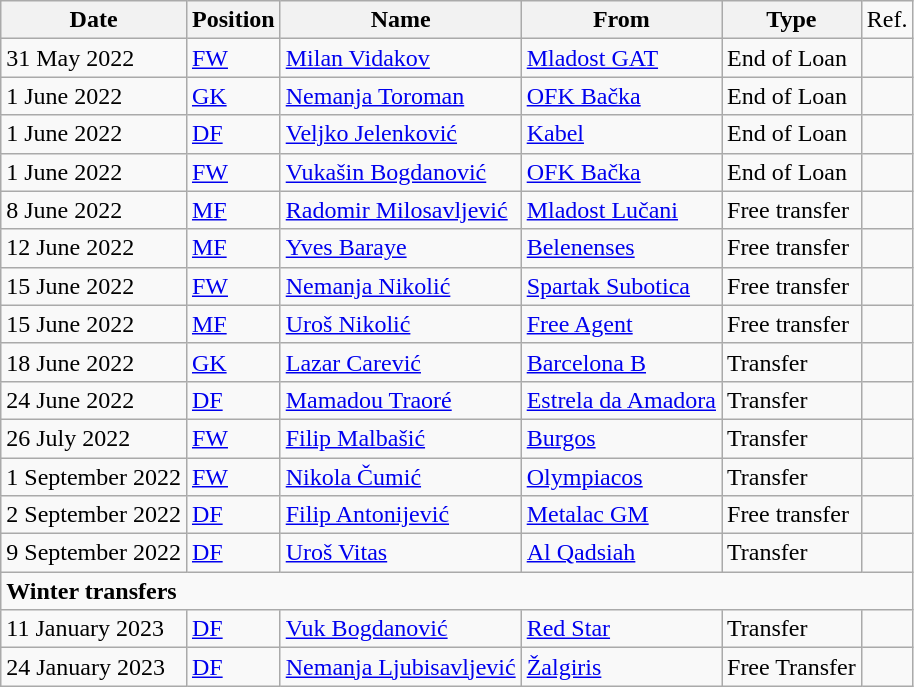<table class="wikitable">
<tr>
<th>Date</th>
<th>Position</th>
<th>Name</th>
<th>From</th>
<th>Type</th>
<td>Ref.</td>
</tr>
<tr>
<td>31 May 2022</td>
<td><a href='#'><abbr>FW</abbr></a></td>
<td> <a href='#'>Milan Vidakov</a></td>
<td> <a href='#'>Mladost GAT</a></td>
<td>End of Loan</td>
<td></td>
</tr>
<tr>
<td>1 June 2022</td>
<td><a href='#'>GK</a></td>
<td> <a href='#'>Nemanja Toroman</a></td>
<td> <a href='#'>OFK Bačka</a></td>
<td>End of Loan</td>
<td></td>
</tr>
<tr>
<td>1 June 2022</td>
<td><a href='#'>DF</a></td>
<td> <a href='#'>Veljko Jelenković</a></td>
<td> <a href='#'>Kabel</a></td>
<td>End of Loan</td>
<td></td>
</tr>
<tr>
<td>1 June 2022</td>
<td><a href='#'><abbr>FW</abbr></a></td>
<td> <a href='#'>Vukašin Bogdanović</a></td>
<td> <a href='#'>OFK Bačka</a></td>
<td>End of Loan</td>
<td></td>
</tr>
<tr>
<td>8 June 2022</td>
<td><a href='#'>MF</a></td>
<td> <a href='#'>Radomir Milosavljević</a></td>
<td> <a href='#'>Mladost Lučani</a></td>
<td>Free transfer</td>
<td></td>
</tr>
<tr>
<td>12 June 2022</td>
<td><a href='#'>MF</a></td>
<td> <a href='#'>Yves Baraye</a></td>
<td> <a href='#'>Belenenses</a></td>
<td>Free transfer</td>
<td></td>
</tr>
<tr>
<td>15 June 2022</td>
<td><a href='#'><abbr>FW</abbr></a></td>
<td> <a href='#'>Nemanja Nikolić</a></td>
<td> <a href='#'>Spartak Subotica</a></td>
<td>Free transfer</td>
<td></td>
</tr>
<tr>
<td>15 June 2022</td>
<td><a href='#'>MF</a></td>
<td> <a href='#'>Uroš Nikolić</a></td>
<td><a href='#'>Free Agent</a></td>
<td>Free transfer</td>
<td></td>
</tr>
<tr>
<td>18 June 2022</td>
<td><a href='#'>GK</a></td>
<td> <a href='#'>Lazar Carević</a></td>
<td> <a href='#'>Barcelona B</a></td>
<td>Transfer</td>
<td></td>
</tr>
<tr>
<td>24 June 2022</td>
<td><a href='#'>DF</a></td>
<td> <a href='#'>Mamadou Traoré</a></td>
<td> <a href='#'>Estrela da Amadora</a></td>
<td>Transfer</td>
<td></td>
</tr>
<tr>
<td>26 July 2022</td>
<td><a href='#'><abbr>FW</abbr></a></td>
<td> <a href='#'>Filip Malbašić</a></td>
<td> <a href='#'>Burgos</a></td>
<td>Transfer</td>
<td></td>
</tr>
<tr>
<td>1 September 2022</td>
<td><a href='#'><abbr></abbr></a><a href='#'>FW</a></td>
<td> <a href='#'>Nikola Čumić</a></td>
<td> <a href='#'>Olympiacos</a></td>
<td>Transfer</td>
<td></td>
</tr>
<tr>
<td>2 September 2022</td>
<td><a href='#'>DF</a></td>
<td> <a href='#'>Filip Antonijević</a></td>
<td> <a href='#'>Metalac GM</a></td>
<td>Free transfer</td>
<td></td>
</tr>
<tr>
<td>9 September 2022</td>
<td><a href='#'>DF</a></td>
<td> <a href='#'>Uroš Vitas</a></td>
<td> <a href='#'>Al Qadsiah</a></td>
<td>Transfer</td>
<td></td>
</tr>
<tr>
<td colspan="6"><strong>Winter transfers</strong></td>
</tr>
<tr>
<td>11 January 2023</td>
<td><a href='#'>DF</a></td>
<td> <a href='#'>Vuk Bogdanović</a></td>
<td> <a href='#'>Red Star</a></td>
<td>Transfer</td>
<td></td>
</tr>
<tr>
<td>24 January 2023</td>
<td><a href='#'>DF</a></td>
<td> <a href='#'>Nemanja Ljubisavljević</a></td>
<td> <a href='#'>Žalgiris</a></td>
<td>Free Transfer</td>
<td></td>
</tr>
</table>
